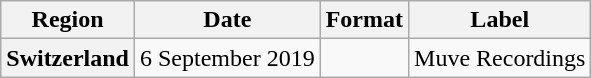<table class="wikitable plainrowheaders">
<tr>
<th>Region</th>
<th>Date</th>
<th>Format</th>
<th>Label</th>
</tr>
<tr>
<th scope="row">Switzerland</th>
<td>6 September 2019</td>
<td></td>
<td>Muve Recordings</td>
</tr>
</table>
